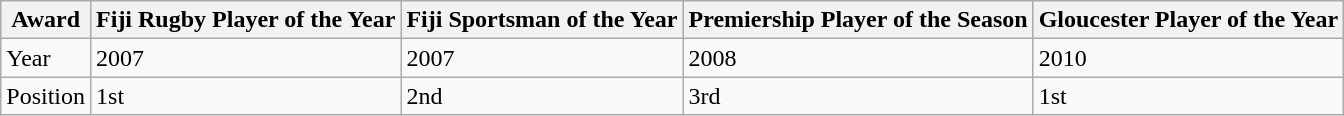<table class="wikitable">
<tr>
<th>Award</th>
<th>Fiji Rugby Player of the Year</th>
<th>Fiji Sportsman of the Year</th>
<th>Premiership Player of the Season</th>
<th>Gloucester Player of the Year</th>
</tr>
<tr>
<td>Year</td>
<td>2007</td>
<td>2007</td>
<td>2008</td>
<td>2010</td>
</tr>
<tr>
<td>Position</td>
<td>1st</td>
<td>2nd</td>
<td>3rd</td>
<td>1st</td>
</tr>
</table>
